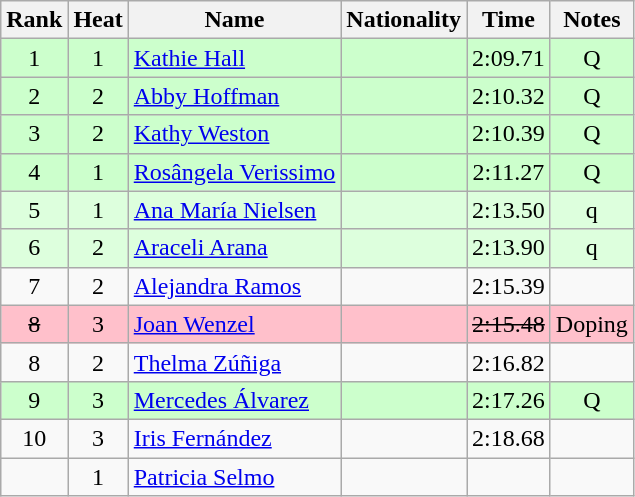<table class="wikitable sortable" style="text-align:center">
<tr>
<th>Rank</th>
<th>Heat</th>
<th>Name</th>
<th>Nationality</th>
<th>Time</th>
<th>Notes</th>
</tr>
<tr bgcolor=ccffcc>
<td>1</td>
<td>1</td>
<td align=left><a href='#'>Kathie Hall</a></td>
<td align=left></td>
<td>2:09.71</td>
<td>Q</td>
</tr>
<tr bgcolor=ccffcc>
<td>2</td>
<td>2</td>
<td align=left><a href='#'>Abby Hoffman</a></td>
<td align=left></td>
<td>2:10.32</td>
<td>Q</td>
</tr>
<tr bgcolor=ccffcc>
<td>3</td>
<td>2</td>
<td align=left><a href='#'>Kathy Weston</a></td>
<td align=left></td>
<td>2:10.39</td>
<td>Q</td>
</tr>
<tr bgcolor=ccffcc>
<td>4</td>
<td>1</td>
<td align=left><a href='#'>Rosângela Verissimo</a></td>
<td align=left></td>
<td>2:11.27</td>
<td>Q</td>
</tr>
<tr bgcolor=ddffdd>
<td>5</td>
<td>1</td>
<td align=left><a href='#'>Ana María Nielsen</a></td>
<td align=left></td>
<td>2:13.50</td>
<td>q</td>
</tr>
<tr bgcolor=ddffdd>
<td>6</td>
<td>2</td>
<td align=left><a href='#'>Araceli Arana</a></td>
<td align=left></td>
<td>2:13.90</td>
<td>q</td>
</tr>
<tr>
<td>7</td>
<td>2</td>
<td align=left><a href='#'>Alejandra Ramos</a></td>
<td align=left></td>
<td>2:15.39</td>
<td></td>
</tr>
<tr bgcolor=pink>
<td><s>8</s></td>
<td>3</td>
<td align=left><a href='#'>Joan Wenzel</a></td>
<td align=left></td>
<td><s>2:15.48</s></td>
<td>Doping</td>
</tr>
<tr>
<td>8</td>
<td>2</td>
<td align=left><a href='#'>Thelma Zúñiga</a></td>
<td align=left></td>
<td>2:16.82</td>
<td></td>
</tr>
<tr bgcolor=ccffcc>
<td>9</td>
<td>3</td>
<td align=left><a href='#'>Mercedes Álvarez</a></td>
<td align=left></td>
<td>2:17.26</td>
<td>Q</td>
</tr>
<tr>
<td>10</td>
<td>3</td>
<td align=left><a href='#'>Iris Fernández</a></td>
<td align=left></td>
<td>2:18.68</td>
<td></td>
</tr>
<tr>
<td></td>
<td>1</td>
<td align=left><a href='#'>Patricia Selmo</a></td>
<td align=left></td>
<td></td>
<td></td>
</tr>
</table>
